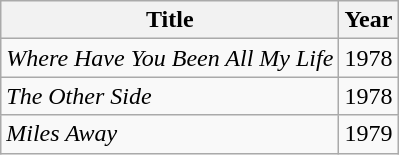<table class="wikitable">
<tr>
<th>Title</th>
<th>Year</th>
</tr>
<tr>
<td><em>Where Have You Been All My Life</em></td>
<td>1978</td>
</tr>
<tr>
<td><em>The Other Side</em></td>
<td>1978</td>
</tr>
<tr>
<td><em>Miles Away</em></td>
<td>1979</td>
</tr>
</table>
